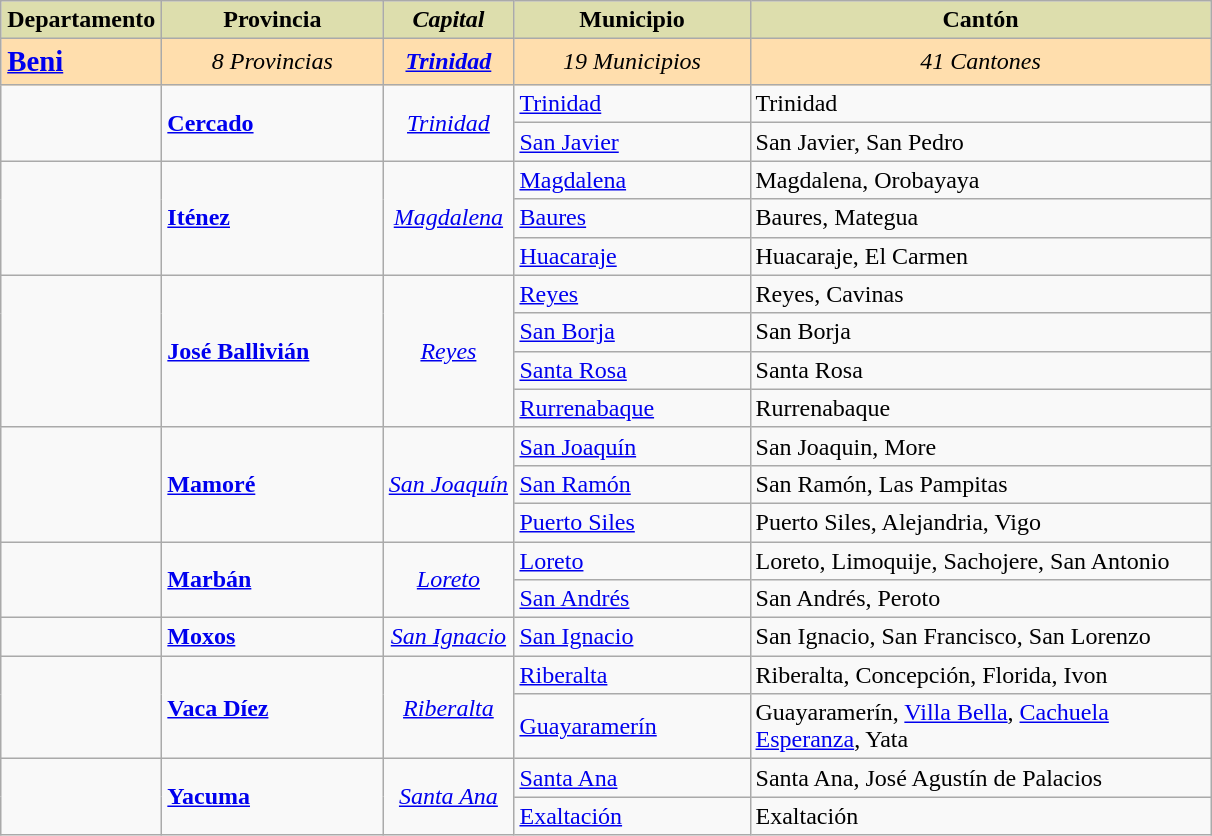<table class="wikitable">
<tr>
<th style="width:100px; background:#dddead;"><strong>Departamento</strong></th>
<th style="width:140px; background:#dddead;"><strong>Provincia</strong></th>
<th style="width:80px; background:#dddead;"><em>Capital</em></th>
<th style="width:150px; background:#dddead;"><strong>Municipio</strong></th>
<th style="width:300px; background:#dddead;"><strong>Cantón</strong></th>
</tr>
<tr>
<td style="text-align:left; background:#ffdead; font-size:larger;"><strong><a href='#'>Beni</a></strong></td>
<td style="background:#ffdead; text-align:center;"><em>8 Provincias</em></td>
<td style="background:#ffdead; text-align:center;"><strong><em><a href='#'>Trinidad</a></em></strong></td>
<td style="background:#ffdead; text-align:center;"><em>19 Municipios</em></td>
<td style="background:#ffdead; text-align:center;"><em>41 Cantones</em></td>
</tr>
<tr>
<td rowspan=2></td>
<td rowspan=2><strong><a href='#'>Cercado</a></strong></td>
<td style="text-align:center;" rowspan="2"><em><a href='#'>Trinidad</a></em></td>
<td><a href='#'>Trinidad</a></td>
<td>Trinidad</td>
</tr>
<tr>
<td><a href='#'>San Javier</a></td>
<td>San Javier, San Pedro</td>
</tr>
<tr>
<td rowspan=3></td>
<td rowspan=3><strong><a href='#'>Iténez</a></strong></td>
<td style="text-align:center;" rowspan="3"><em><a href='#'>Magdalena</a></em></td>
<td><a href='#'>Magdalena</a></td>
<td>Magdalena, Orobayaya</td>
</tr>
<tr>
<td><a href='#'>Baures</a></td>
<td>Baures, Mategua</td>
</tr>
<tr>
<td><a href='#'>Huacaraje</a></td>
<td>Huacaraje, El Carmen</td>
</tr>
<tr>
<td rowspan=4></td>
<td rowspan=4><strong><a href='#'>José Ballivián</a></strong></td>
<td style="text-align:center;" rowspan="4"><em><a href='#'>Reyes</a></em></td>
<td><a href='#'>Reyes</a></td>
<td>Reyes, Cavinas</td>
</tr>
<tr>
<td><a href='#'>San Borja</a></td>
<td>San Borja</td>
</tr>
<tr>
<td><a href='#'>Santa Rosa</a></td>
<td>Santa Rosa</td>
</tr>
<tr>
<td><a href='#'>Rurrenabaque</a></td>
<td>Rurrenabaque</td>
</tr>
<tr>
<td rowspan=3></td>
<td rowspan=3><strong><a href='#'>Mamoré</a></strong></td>
<td style="text-align:center;" rowspan="3"><em><a href='#'>San Joaquín</a></em></td>
<td><a href='#'>San Joaquín</a></td>
<td>San Joaquin, More</td>
</tr>
<tr>
<td><a href='#'>San Ramón</a></td>
<td>San Ramón, Las Pampitas</td>
</tr>
<tr>
<td><a href='#'>Puerto Siles</a></td>
<td>Puerto Siles, Alejandria, Vigo</td>
</tr>
<tr>
<td rowspan=2></td>
<td rowspan=2><strong><a href='#'>Marbán</a></strong></td>
<td style="text-align:center;" rowspan="2"><em><a href='#'>Loreto</a></em></td>
<td><a href='#'>Loreto</a></td>
<td>Loreto, Limoquije, Sachojere, San Antonio</td>
</tr>
<tr>
<td><a href='#'>San Andrés</a></td>
<td>San Andrés, Peroto</td>
</tr>
<tr>
<td></td>
<td><strong><a href='#'>Moxos</a></strong></td>
<td style="text-align:center;"><em><a href='#'>San Ignacio</a></em></td>
<td><a href='#'>San Ignacio</a></td>
<td>San Ignacio, San Francisco, San Lorenzo</td>
</tr>
<tr>
<td rowspan=2></td>
<td rowspan=2><strong><a href='#'>Vaca Díez</a></strong></td>
<td style="text-align:center;" rowspan="2"><em><a href='#'>Riberalta</a></em></td>
<td><a href='#'>Riberalta</a></td>
<td>Riberalta, Concepción, Florida, Ivon</td>
</tr>
<tr>
<td><a href='#'>Guayaramerín</a></td>
<td>Guayaramerín, <a href='#'>Villa Bella</a>, <a href='#'>Cachuela Esperanza</a>, Yata</td>
</tr>
<tr>
<td rowspan=2></td>
<td rowspan=2><strong><a href='#'>Yacuma</a></strong></td>
<td style="text-align:center;" rowspan="2"><em><a href='#'>Santa Ana</a></em></td>
<td><a href='#'>Santa Ana</a></td>
<td>Santa Ana, José Agustín de Palacios</td>
</tr>
<tr>
<td><a href='#'>Exaltación</a></td>
<td>Exaltación</td>
</tr>
</table>
